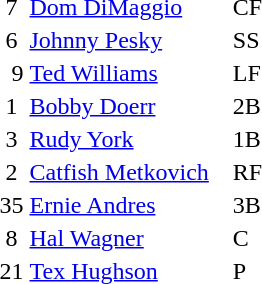<table>
<tr>
<td> 7</td>
<td><a href='#'>Dom DiMaggio</a></td>
<td>CF</td>
</tr>
<tr>
<td> 6</td>
<td><a href='#'>Johnny Pesky</a></td>
<td>SS</td>
</tr>
<tr>
<td>  9</td>
<td><a href='#'>Ted Williams</a></td>
<td>LF</td>
</tr>
<tr>
<td> 1</td>
<td><a href='#'>Bobby Doerr</a></td>
<td>2B</td>
</tr>
<tr>
<td> 3</td>
<td><a href='#'>Rudy York</a></td>
<td>1B</td>
</tr>
<tr>
<td> 2</td>
<td><a href='#'>Catfish Metkovich</a>   </td>
<td>RF</td>
</tr>
<tr>
<td>35</td>
<td><a href='#'>Ernie Andres</a></td>
<td>3B</td>
</tr>
<tr>
<td> 8</td>
<td><a href='#'>Hal Wagner</a></td>
<td>C</td>
</tr>
<tr>
<td>21</td>
<td><a href='#'>Tex Hughson</a></td>
<td>P</td>
</tr>
<tr>
</tr>
</table>
